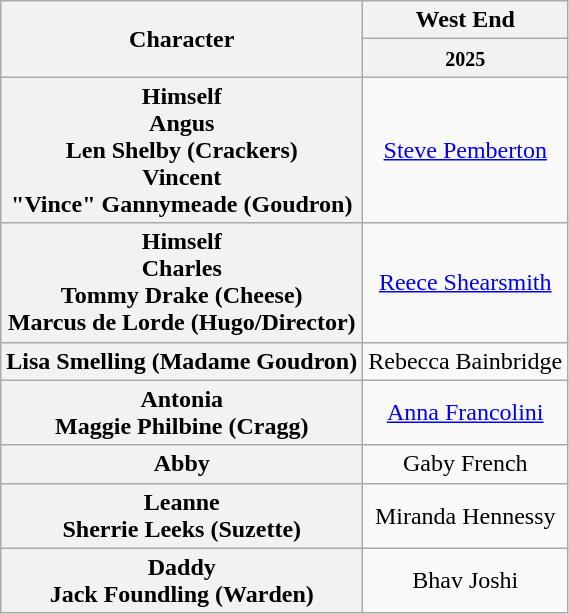<table class="wikitable">
<tr>
<th rowspan="2">Character</th>
<th>West End</th>
</tr>
<tr>
<th><small>2025</small></th>
</tr>
<tr>
<th>Himself<br>Angus<br>Len Shelby (Crackers)<br>Vincent <br>"Vince" Gannymeade (Goudron)</th>
<td align="center"><a href='#'>Steve Pemberton</a></td>
</tr>
<tr>
<th>Himself<br>Charles<br>Tommy Drake (Cheese)<br>Marcus de Lorde (Hugo/Director)</th>
<td align="center"><a href='#'>Reece Shearsmith</a></td>
</tr>
<tr>
<th>Lisa Smelling (Madame Goudron)</th>
<td align="center">Rebecca Bainbridge</td>
</tr>
<tr>
<th>Antonia<br>Maggie Philbine (Cragg)</th>
<td align="center"><a href='#'>Anna Francolini</a></td>
</tr>
<tr>
<th>Abby</th>
<td align="center">Gaby French</td>
</tr>
<tr>
<th>Leanne<br>Sherrie Leeks (Suzette)</th>
<td align="center">Miranda Hennessy</td>
</tr>
<tr>
<th>Daddy<br>Jack Foundling (Warden)</th>
<td align="center">Bhav Joshi</td>
</tr>
</table>
